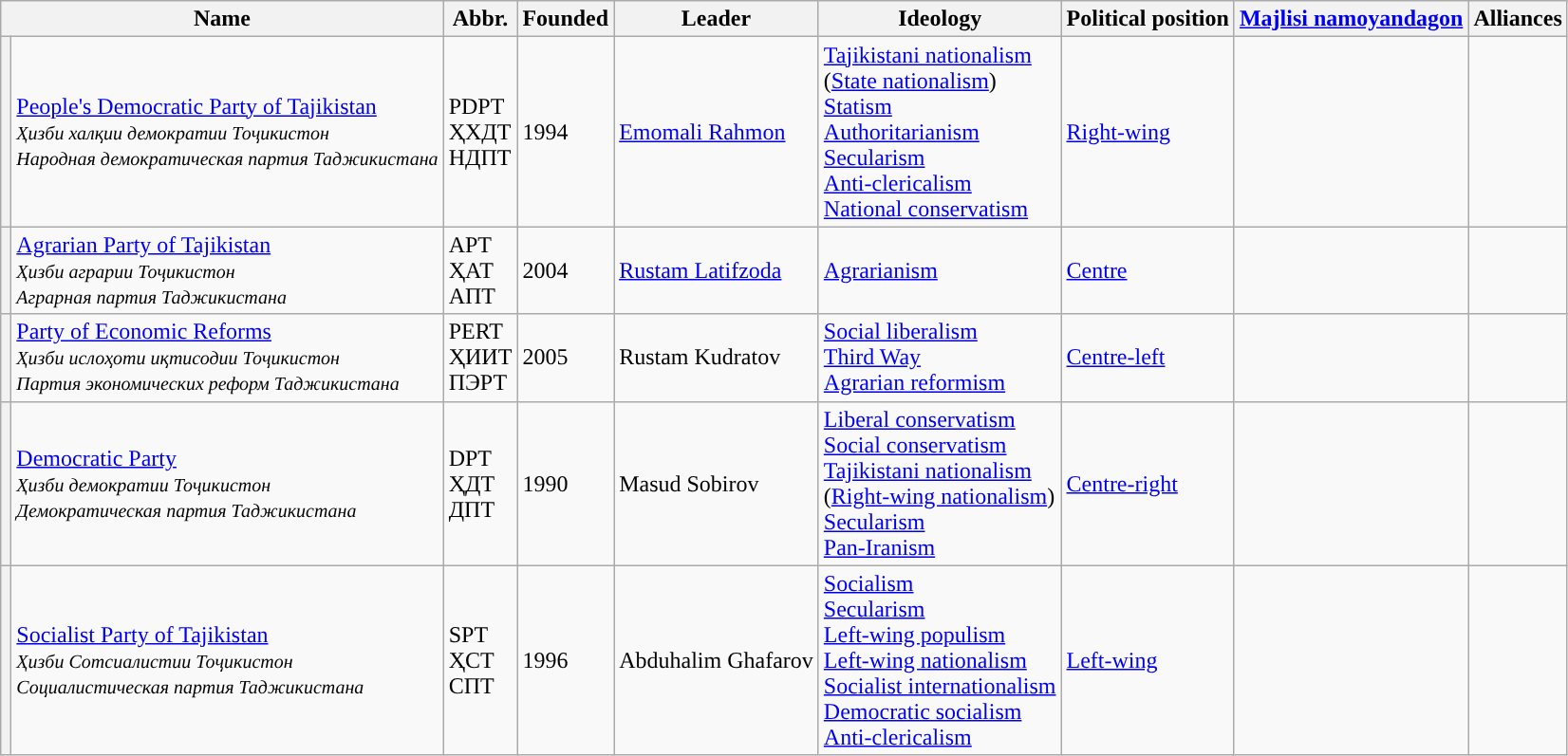<table class="wikitable sortable">
<tr ">
<th colspan=2>Name</th>
<th>Abbr.</th>
<th>Founded</th>
<th>Leader</th>
<th>Ideology</th>
<th>Political position</th>
<th><a href='#'>Majlisi namoyandagon</a></th>
<th>Alliances</th>
</tr>
<tr>
<th style="background-color: "></th>
<td><a href='#'>People's Democratic Party of Tajikistan</a><br><small><em>Ҳизби халқии демократии Тоҷикистон</em></small><br><small><em>Народная демократическая партия Таджикистана</em></small></td>
<td>PDPT<br>ҲХДТ<br>НДПТ</td>
<td>1994</td>
<td><a href='#'>Emomali Rahmon</a></td>
<td><a href='#'>Tajikistani nationalism</a><br>(<a href='#'>State nationalism</a>)<br><a href='#'>Statism</a><br><a href='#'>Authoritarianism</a><br><a href='#'>Secularism</a><br><a href='#'>Anti-clericalism</a><br><a href='#'>National conservatism</a></td>
<td><a href='#'>Right-wing</a></td>
<td></td>
<td></td>
</tr>
<tr>
<th style="background-color: "></th>
<td><a href='#'>Agrarian Party of Tajikistan</a><br><small><em>Ҳизби аграрии Тоҷикистон</em></small><br><small><em>Аграрная партия Таджикистана</em></small></td>
<td>APT<br>ҲАТ<br>АПТ</td>
<td>2004</td>
<td><a href='#'>Rustam Latifzoda</a></td>
<td><a href='#'>Agrarianism</a></td>
<td><a href='#'>Centre</a></td>
<td></td>
<td></td>
</tr>
<tr>
<th style="background-color: "></th>
<td><a href='#'>Party of Economic Reforms</a> <br><small><em>Ҳизби ислоҳоти иқтисодии Тоҷикистон</em></small><br><small><em>Партия экономических реформ Таджикистана</em></small></td>
<td>PERT<br>ҲИИТ<br>ПЭРТ</td>
<td>2005</td>
<td>Rustam Kudratov</td>
<td><a href='#'>Social liberalism</a><br><a href='#'>Third Way</a><br><a href='#'>Agrarian reformism</a></td>
<td><a href='#'>Centre-left</a></td>
<td></td>
<td></td>
</tr>
<tr>
<th style="background-color: "></th>
<td><a href='#'>Democratic Party</a><br><small><em>Ҳизби демократии Тоҷикистон</em></small><br><small><em>Демократическая партия Таджикистана</em></small></td>
<td>DPT<br>ҲДТ<br>ДПТ</td>
<td>1990</td>
<td>Masud Sobirov</td>
<td><a href='#'>Liberal conservatism</a><br><a href='#'>Social conservatism</a><br><a href='#'>Tajikistani nationalism</a><br>(<a href='#'>Right-wing nationalism</a>)<br><a href='#'>Secularism</a><br><a href='#'>Pan-Iranism</a></td>
<td><a href='#'>Centre-right</a></td>
<td></td>
<td></td>
</tr>
<tr>
<th style="background-color: "></th>
<td><a href='#'>Socialist Party of Tajikistan</a><br><small><em>Ҳизби Сотсиалистии Тоҷикистон</em></small><br><small><em>Социалистическая партия Таджикистана</em></small></td>
<td>SPT<br>ҲСТ<br>СПТ</td>
<td>1996</td>
<td>Abduhalim Ghafarov</td>
<td><a href='#'>Socialism</a><br><a href='#'>Secularism</a><br><a href='#'>Left-wing populism</a><br><a href='#'>Left-wing nationalism</a><br><a href='#'>Socialist internationalism</a><br><a href='#'>Democratic socialism</a><br><a href='#'>Anti-clericalism</a></td>
<td><a href='#'>Left-wing</a></td>
<td></td>
<td></td>
</tr>
</table>
